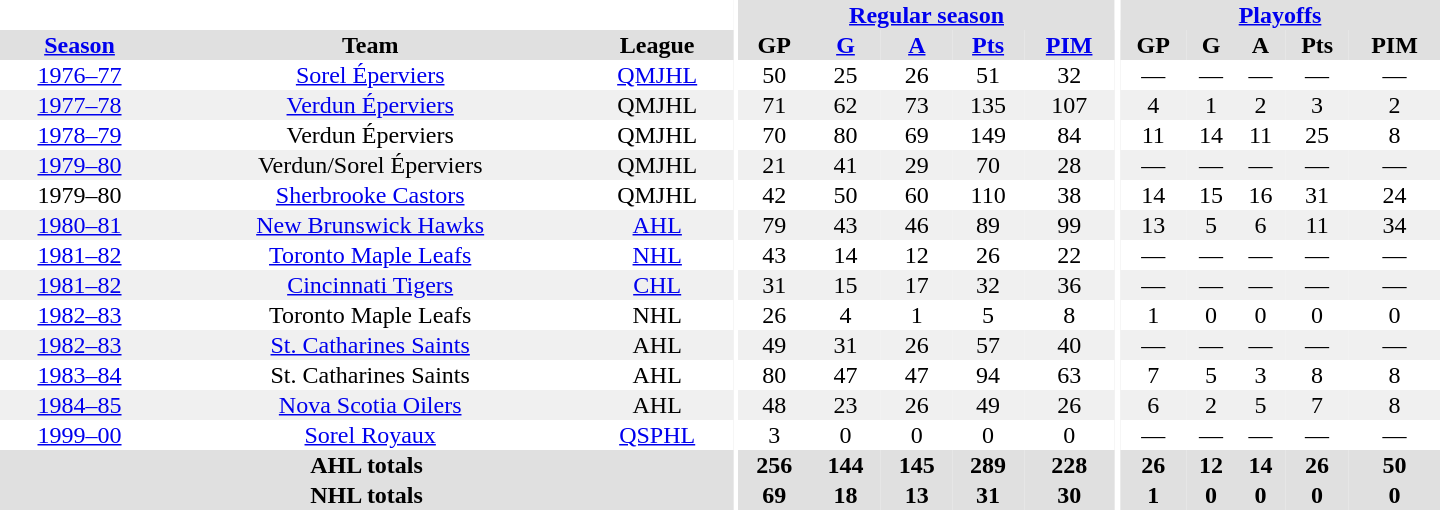<table border="0" cellpadding="1" cellspacing="0" style="text-align:center; width:60em">
<tr bgcolor="#e0e0e0">
<th colspan="3" bgcolor="#ffffff"></th>
<th rowspan="100" bgcolor="#ffffff"></th>
<th colspan="5"><a href='#'>Regular season</a></th>
<th rowspan="100" bgcolor="#ffffff"></th>
<th colspan="5"><a href='#'>Playoffs</a></th>
</tr>
<tr bgcolor="#e0e0e0">
<th><a href='#'>Season</a></th>
<th>Team</th>
<th>League</th>
<th>GP</th>
<th><a href='#'>G</a></th>
<th><a href='#'>A</a></th>
<th><a href='#'>Pts</a></th>
<th><a href='#'>PIM</a></th>
<th>GP</th>
<th>G</th>
<th>A</th>
<th>Pts</th>
<th>PIM</th>
</tr>
<tr>
<td><a href='#'>1976–77</a></td>
<td><a href='#'>Sorel Éperviers</a></td>
<td><a href='#'>QMJHL</a></td>
<td>50</td>
<td>25</td>
<td>26</td>
<td>51</td>
<td>32</td>
<td>—</td>
<td>—</td>
<td>—</td>
<td>—</td>
<td>—</td>
</tr>
<tr bgcolor="#f0f0f0">
<td><a href='#'>1977–78</a></td>
<td><a href='#'>Verdun Éperviers</a></td>
<td>QMJHL</td>
<td>71</td>
<td>62</td>
<td>73</td>
<td>135</td>
<td>107</td>
<td>4</td>
<td>1</td>
<td>2</td>
<td>3</td>
<td>2</td>
</tr>
<tr>
<td><a href='#'>1978–79</a></td>
<td>Verdun Éperviers</td>
<td>QMJHL</td>
<td>70</td>
<td>80</td>
<td>69</td>
<td>149</td>
<td>84</td>
<td>11</td>
<td>14</td>
<td>11</td>
<td>25</td>
<td>8</td>
</tr>
<tr bgcolor="#f0f0f0">
<td><a href='#'>1979–80</a></td>
<td>Verdun/Sorel Éperviers</td>
<td>QMJHL</td>
<td>21</td>
<td>41</td>
<td>29</td>
<td>70</td>
<td>28</td>
<td>—</td>
<td>—</td>
<td>—</td>
<td>—</td>
<td>—</td>
</tr>
<tr>
<td>1979–80</td>
<td><a href='#'>Sherbrooke Castors</a></td>
<td>QMJHL</td>
<td>42</td>
<td>50</td>
<td>60</td>
<td>110</td>
<td>38</td>
<td>14</td>
<td>15</td>
<td>16</td>
<td>31</td>
<td>24</td>
</tr>
<tr bgcolor="#f0f0f0">
<td><a href='#'>1980–81</a></td>
<td><a href='#'>New Brunswick Hawks</a></td>
<td><a href='#'>AHL</a></td>
<td>79</td>
<td>43</td>
<td>46</td>
<td>89</td>
<td>99</td>
<td>13</td>
<td>5</td>
<td>6</td>
<td>11</td>
<td>34</td>
</tr>
<tr>
<td><a href='#'>1981–82</a></td>
<td><a href='#'>Toronto Maple Leafs</a></td>
<td><a href='#'>NHL</a></td>
<td>43</td>
<td>14</td>
<td>12</td>
<td>26</td>
<td>22</td>
<td>—</td>
<td>—</td>
<td>—</td>
<td>—</td>
<td>—</td>
</tr>
<tr bgcolor="#f0f0f0">
<td><a href='#'>1981–82</a></td>
<td><a href='#'>Cincinnati Tigers</a></td>
<td><a href='#'>CHL</a></td>
<td>31</td>
<td>15</td>
<td>17</td>
<td>32</td>
<td>36</td>
<td>—</td>
<td>—</td>
<td>—</td>
<td>—</td>
<td>—</td>
</tr>
<tr>
<td><a href='#'>1982–83</a></td>
<td>Toronto Maple Leafs</td>
<td>NHL</td>
<td>26</td>
<td>4</td>
<td>1</td>
<td>5</td>
<td>8</td>
<td>1</td>
<td>0</td>
<td>0</td>
<td>0</td>
<td>0</td>
</tr>
<tr bgcolor="#f0f0f0">
<td><a href='#'>1982–83</a></td>
<td><a href='#'>St. Catharines Saints</a></td>
<td>AHL</td>
<td>49</td>
<td>31</td>
<td>26</td>
<td>57</td>
<td>40</td>
<td>—</td>
<td>—</td>
<td>—</td>
<td>—</td>
<td>—</td>
</tr>
<tr>
<td><a href='#'>1983–84</a></td>
<td>St. Catharines Saints</td>
<td>AHL</td>
<td>80</td>
<td>47</td>
<td>47</td>
<td>94</td>
<td>63</td>
<td>7</td>
<td>5</td>
<td>3</td>
<td>8</td>
<td>8</td>
</tr>
<tr bgcolor="#f0f0f0">
<td><a href='#'>1984–85</a></td>
<td><a href='#'>Nova Scotia Oilers</a></td>
<td>AHL</td>
<td>48</td>
<td>23</td>
<td>26</td>
<td>49</td>
<td>26</td>
<td>6</td>
<td>2</td>
<td>5</td>
<td>7</td>
<td>8</td>
</tr>
<tr>
<td><a href='#'>1999–00</a></td>
<td><a href='#'>Sorel Royaux</a></td>
<td><a href='#'>QSPHL</a></td>
<td>3</td>
<td>0</td>
<td>0</td>
<td>0</td>
<td>0</td>
<td>—</td>
<td>—</td>
<td>—</td>
<td>—</td>
<td>—</td>
</tr>
<tr bgcolor="#e0e0e0">
<th colspan="3">AHL totals</th>
<th>256</th>
<th>144</th>
<th>145</th>
<th>289</th>
<th>228</th>
<th>26</th>
<th>12</th>
<th>14</th>
<th>26</th>
<th>50</th>
</tr>
<tr bgcolor="#e0e0e0">
<th colspan="3">NHL totals</th>
<th>69</th>
<th>18</th>
<th>13</th>
<th>31</th>
<th>30</th>
<th>1</th>
<th>0</th>
<th>0</th>
<th>0</th>
<th>0</th>
</tr>
</table>
